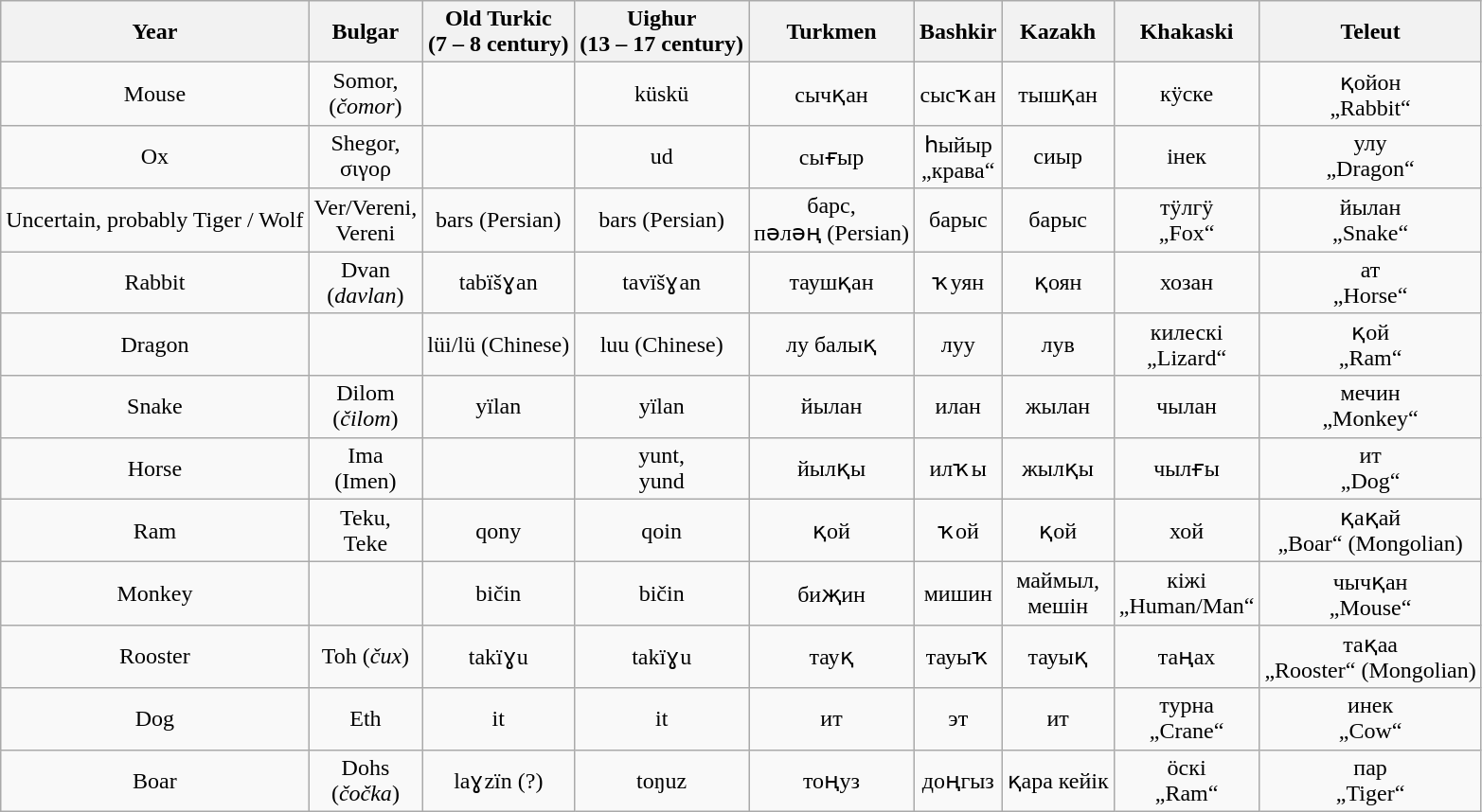<table class="wikitable">
<tr>
<th>Year</th>
<th>Bulgar <br></th>
<th>Old Turkic <br> (7 – 8 century)</th>
<th>Uighur <br> (13 – 17 century)</th>
<th>Turkmen</th>
<th>Bashkir</th>
<th>Kazakh</th>
<th>Khakaski</th>
<th>Teleut</th>
</tr>
<tr align=center>
<td>Mouse</td>
<td>Somor, <br>(<em>čomor</em>) </td>
<td></td>
<td>küskü</td>
<td>сычқан</td>
<td>сысҡан</td>
<td>тышқан</td>
<td>кÿске</td>
<td>қойон <br>„Rabbit“</td>
</tr>
<tr align=center>
<td>Ox</td>
<td>Shegor,<br> σιγορ </td>
<td></td>
<td>ud</td>
<td>сығыр</td>
<td>һыйыр <br>„крава“</td>
<td>сиыр</td>
<td>інек</td>
<td>улу <br>„Dragon“</td>
</tr>
<tr align=center>
<td>Uncertain, probably Tiger / Wolf</td>
<td>Ver/Vereni, <br>Vereni </td>
<td>bars (Persian)</td>
<td>bars (Persian)</td>
<td>барс,<br> пәләң (Persian)</td>
<td>барыс</td>
<td>барыс</td>
<td>тÿлгÿ <br>„Fox“</td>
<td>йылан <br>„Snake“</td>
</tr>
<tr align=center>
<td>Rabbit</td>
<td>Dvan <br>(<em>davlan</em>) </td>
<td>tabïšɣan</td>
<td>tavïšɣan</td>
<td>таушқан</td>
<td>ҡуян</td>
<td>қоян</td>
<td>хозан</td>
<td>ат <br>„Horse“</td>
</tr>
<tr align=center>
<td>Dragon</td>
<td></td>
<td>lüi/lü (Chinese)</td>
<td>luu (Chinese)</td>
<td>лу балық</td>
<td>луу</td>
<td>лув</td>
<td>килескі <br>„Lizard“</td>
<td>қой <br>„Ram“</td>
</tr>
<tr align=center>
<td>Snake</td>
<td>Dilom<br>(<em>čilom</em>)</td>
<td>yïlan</td>
<td>yïlan</td>
<td>йылан</td>
<td>илан</td>
<td>жылан</td>
<td>чылан</td>
<td>мечин <br>„Monkey“</td>
</tr>
<tr align=center>
<td>Horse</td>
<td>Ima<br> (Imen)</td>
<td></td>
<td>yunt,<br>yund</td>
<td>йылқы</td>
<td>илҡы</td>
<td>жылқы</td>
<td>чылғы</td>
<td>ит <br>„Dog“</td>
</tr>
<tr align=center>
<td>Ram</td>
<td>Teku,<br>Teke </td>
<td>qony</td>
<td>qoin</td>
<td>қой</td>
<td>ҡой</td>
<td>қой</td>
<td>хой</td>
<td>қақай <br>„Boar“ (Mongolian)</td>
</tr>
<tr align=center>
<td>Monkey</td>
<td></td>
<td>bičin</td>
<td>bičin</td>
<td>биҗин</td>
<td>мишин</td>
<td>маймыл,<br> мешін</td>
<td>кіжі <br>„Human/Man“</td>
<td>чычқан <br>„Mouse“</td>
</tr>
<tr align=center>
<td>Rooster</td>
<td>Toh (<em>čux</em>) </td>
<td>takïɣu</td>
<td>takïɣu</td>
<td>тауқ</td>
<td>тауыҡ</td>
<td>тауық</td>
<td>таңах</td>
<td>тақаа <br>„Rooster“ (Mongolian)</td>
</tr>
<tr align=center>
<td>Dog</td>
<td>Eth </td>
<td>it</td>
<td>it</td>
<td>ит</td>
<td>эт</td>
<td>ит</td>
<td>турна <br>„Crane“</td>
<td>инек <br>„Cow“</td>
</tr>
<tr align=center>
<td>Boar</td>
<td>Dohs<br>(<em>čočka</em>) </td>
<td>laɣzïn (?)</td>
<td>toŋuz</td>
<td>тоңуз</td>
<td>доңгыз</td>
<td>қара кейік</td>
<td>öскі <br>„Ram“</td>
<td>пар <br>„Tiger“</td>
</tr>
</table>
